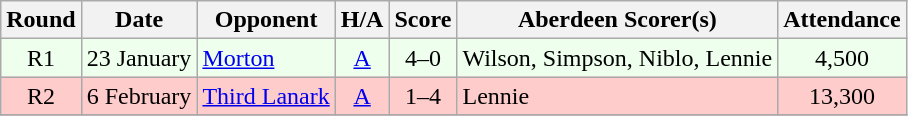<table class="wikitable" style="text-align:center">
<tr>
<th>Round</th>
<th>Date</th>
<th>Opponent</th>
<th>H/A</th>
<th>Score</th>
<th>Aberdeen Scorer(s)</th>
<th>Attendance</th>
</tr>
<tr bgcolor=#EEFFEE>
<td>R1</td>
<td align=left>23 January</td>
<td align=left><a href='#'>Morton</a></td>
<td><a href='#'>A</a></td>
<td>4–0</td>
<td align=left>Wilson, Simpson, Niblo, Lennie</td>
<td>4,500</td>
</tr>
<tr bgcolor=#FFCCCC>
<td>R2</td>
<td align=left>6 February</td>
<td align=left><a href='#'>Third Lanark</a></td>
<td><a href='#'>A</a></td>
<td>1–4</td>
<td align=left>Lennie</td>
<td>13,300</td>
</tr>
<tr>
</tr>
</table>
